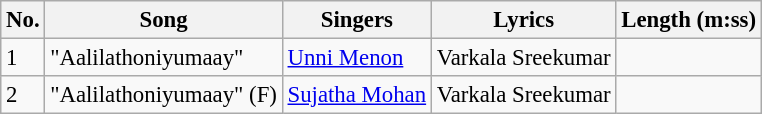<table class="wikitable" style="font-size:95%;">
<tr>
<th>No.</th>
<th>Song</th>
<th>Singers</th>
<th>Lyrics</th>
<th>Length (m:ss)</th>
</tr>
<tr>
<td>1</td>
<td>"Aalilathoniyumaay"</td>
<td><a href='#'>Unni Menon</a></td>
<td>Varkala Sreekumar</td>
<td></td>
</tr>
<tr>
<td>2</td>
<td>"Aalilathoniyumaay" (F)</td>
<td><a href='#'>Sujatha Mohan</a></td>
<td>Varkala Sreekumar</td>
<td></td>
</tr>
</table>
